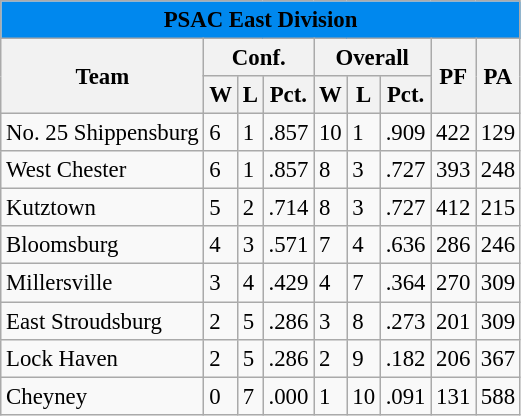<table class="wikitable" style="white-space:nowrap;font-size:95%;"style="text-align: center">
<tr>
<th colspan="9" style="background:#0088ee;">PSAC East Division</th>
</tr>
<tr>
<th rowspan=2>Team</th>
<th colspan=3>Conf.</th>
<th colspan=3>Overall</th>
<th rowspan=2>PF</th>
<th rowspan=2>PA</th>
</tr>
<tr>
<th>W</th>
<th>L</th>
<th>Pct.</th>
<th>W</th>
<th>L</th>
<th>Pct.</th>
</tr>
<tr>
<td>No. 25 Shippensburg</td>
<td>6</td>
<td>1</td>
<td>.857</td>
<td>10</td>
<td>1</td>
<td>.909</td>
<td>422</td>
<td>129</td>
</tr>
<tr>
<td>West Chester</td>
<td>6</td>
<td>1</td>
<td>.857</td>
<td>8</td>
<td>3</td>
<td>.727</td>
<td>393</td>
<td>248</td>
</tr>
<tr>
<td>Kutztown</td>
<td>5</td>
<td>2</td>
<td>.714</td>
<td>8</td>
<td>3</td>
<td>.727</td>
<td>412</td>
<td>215</td>
</tr>
<tr>
<td>Bloomsburg</td>
<td>4</td>
<td>3</td>
<td>.571</td>
<td>7</td>
<td>4</td>
<td>.636</td>
<td>286</td>
<td>246</td>
</tr>
<tr>
<td>Millersville</td>
<td>3</td>
<td>4</td>
<td>.429</td>
<td>4</td>
<td>7</td>
<td>.364</td>
<td>270</td>
<td>309</td>
</tr>
<tr>
<td>East Stroudsburg</td>
<td>2</td>
<td>5</td>
<td>.286</td>
<td>3</td>
<td>8</td>
<td>.273</td>
<td>201</td>
<td>309</td>
</tr>
<tr>
<td>Lock Haven</td>
<td>2</td>
<td>5</td>
<td>.286</td>
<td>2</td>
<td>9</td>
<td>.182</td>
<td>206</td>
<td>367</td>
</tr>
<tr>
<td>Cheyney</td>
<td>0</td>
<td>7</td>
<td>.000</td>
<td>1</td>
<td>10</td>
<td>.091</td>
<td>131</td>
<td>588</td>
</tr>
</table>
